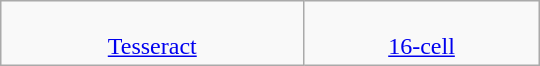<table class=wikitable align=right width=360>
<tr align=center>
<td><br><a href='#'>Tesseract</a><br></td>
<td><br><a href='#'>16-cell</a><br></td>
</tr>
</table>
